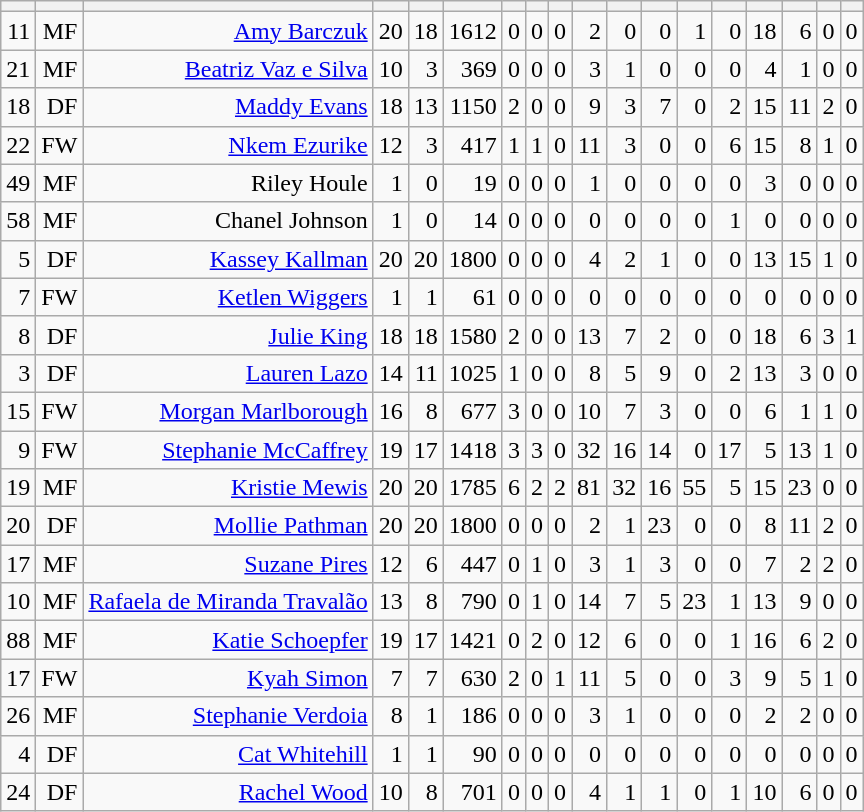<table class="wikitable sortable" style="text-align:right;">
<tr>
<th></th>
<th></th>
<th></th>
<th></th>
<th></th>
<th></th>
<th></th>
<th></th>
<th></th>
<th></th>
<th></th>
<th></th>
<th></th>
<th></th>
<th></th>
<th></th>
<th></th>
<th></th>
</tr>
<tr>
<td>11</td>
<td>MF</td>
<td><a href='#'>Amy Barczuk</a></td>
<td>20</td>
<td>18</td>
<td>1612</td>
<td>0</td>
<td>0</td>
<td>0</td>
<td>2</td>
<td>0</td>
<td>0</td>
<td>1</td>
<td>0</td>
<td>18</td>
<td>6</td>
<td>0</td>
<td>0</td>
</tr>
<tr>
<td>21</td>
<td>MF</td>
<td><a href='#'>Beatriz Vaz e Silva</a></td>
<td>10</td>
<td>3</td>
<td>369</td>
<td>0</td>
<td>0</td>
<td>0</td>
<td>3</td>
<td>1</td>
<td>0</td>
<td>0</td>
<td>0</td>
<td>4</td>
<td>1</td>
<td>0</td>
<td>0</td>
</tr>
<tr>
<td>18</td>
<td>DF</td>
<td><a href='#'>Maddy Evans</a></td>
<td>18</td>
<td>13</td>
<td>1150</td>
<td>2</td>
<td>0</td>
<td>0</td>
<td>9</td>
<td>3</td>
<td>7</td>
<td>0</td>
<td>2</td>
<td>15</td>
<td>11</td>
<td>2</td>
<td>0</td>
</tr>
<tr>
<td>22</td>
<td>FW</td>
<td><a href='#'>Nkem Ezurike</a></td>
<td>12</td>
<td>3</td>
<td>417</td>
<td>1</td>
<td>1</td>
<td>0</td>
<td>11</td>
<td>3</td>
<td>0</td>
<td>0</td>
<td>6</td>
<td>15</td>
<td>8</td>
<td>1</td>
<td>0</td>
</tr>
<tr>
<td>49</td>
<td>MF</td>
<td>Riley Houle</td>
<td>1</td>
<td>0</td>
<td>19</td>
<td>0</td>
<td>0</td>
<td>0</td>
<td>1</td>
<td>0</td>
<td>0</td>
<td>0</td>
<td>0</td>
<td>3</td>
<td>0</td>
<td>0</td>
<td>0</td>
</tr>
<tr>
<td>58</td>
<td>MF</td>
<td>Chanel Johnson</td>
<td>1</td>
<td>0</td>
<td>14</td>
<td>0</td>
<td>0</td>
<td>0</td>
<td>0</td>
<td>0</td>
<td>0</td>
<td>0</td>
<td>1</td>
<td>0</td>
<td>0</td>
<td>0</td>
<td>0</td>
</tr>
<tr>
<td>5</td>
<td>DF</td>
<td><a href='#'>Kassey Kallman</a></td>
<td>20</td>
<td>20</td>
<td>1800</td>
<td>0</td>
<td>0</td>
<td>0</td>
<td>4</td>
<td>2</td>
<td>1</td>
<td>0</td>
<td>0</td>
<td>13</td>
<td>15</td>
<td>1</td>
<td>0</td>
</tr>
<tr>
<td>7</td>
<td>FW</td>
<td><a href='#'>Ketlen Wiggers</a></td>
<td>1</td>
<td>1</td>
<td>61</td>
<td>0</td>
<td>0</td>
<td>0</td>
<td>0</td>
<td>0</td>
<td>0</td>
<td>0</td>
<td>0</td>
<td>0</td>
<td>0</td>
<td>0</td>
<td>0</td>
</tr>
<tr>
<td>8</td>
<td>DF</td>
<td><a href='#'>Julie King</a></td>
<td>18</td>
<td>18</td>
<td>1580</td>
<td>2</td>
<td>0</td>
<td>0</td>
<td>13</td>
<td>7</td>
<td>2</td>
<td>0</td>
<td>0</td>
<td>18</td>
<td>6</td>
<td>3</td>
<td>1</td>
</tr>
<tr>
<td>3</td>
<td>DF</td>
<td><a href='#'>Lauren Lazo</a></td>
<td>14</td>
<td>11</td>
<td>1025</td>
<td>1</td>
<td>0</td>
<td>0</td>
<td>8</td>
<td>5</td>
<td>9</td>
<td>0</td>
<td>2</td>
<td>13</td>
<td>3</td>
<td>0</td>
<td>0</td>
</tr>
<tr>
<td>15</td>
<td>FW</td>
<td><a href='#'>Morgan Marlborough</a></td>
<td>16</td>
<td>8</td>
<td>677</td>
<td>3</td>
<td>0</td>
<td>0</td>
<td>10</td>
<td>7</td>
<td>3</td>
<td>0</td>
<td>0</td>
<td>6</td>
<td>1</td>
<td>1</td>
<td>0</td>
</tr>
<tr>
<td>9</td>
<td>FW</td>
<td><a href='#'>Stephanie McCaffrey</a></td>
<td>19</td>
<td>17</td>
<td>1418</td>
<td>3</td>
<td>3</td>
<td>0</td>
<td>32</td>
<td>16</td>
<td>14</td>
<td>0</td>
<td>17</td>
<td>5</td>
<td>13</td>
<td>1</td>
<td>0</td>
</tr>
<tr>
<td>19</td>
<td>MF</td>
<td><a href='#'>Kristie Mewis</a></td>
<td>20</td>
<td>20</td>
<td>1785</td>
<td>6</td>
<td>2</td>
<td>2</td>
<td>81</td>
<td>32</td>
<td>16</td>
<td>55</td>
<td>5</td>
<td>15</td>
<td>23</td>
<td>0</td>
<td>0</td>
</tr>
<tr>
<td>20</td>
<td>DF</td>
<td><a href='#'>Mollie Pathman</a></td>
<td>20</td>
<td>20</td>
<td>1800</td>
<td>0</td>
<td>0</td>
<td>0</td>
<td>2</td>
<td>1</td>
<td>23</td>
<td>0</td>
<td>0</td>
<td>8</td>
<td>11</td>
<td>2</td>
<td>0</td>
</tr>
<tr>
<td>17</td>
<td>MF</td>
<td><a href='#'>Suzane Pires</a></td>
<td>12</td>
<td>6</td>
<td>447</td>
<td>0</td>
<td>1</td>
<td>0</td>
<td>3</td>
<td>1</td>
<td>3</td>
<td>0</td>
<td>0</td>
<td>7</td>
<td>2</td>
<td>2</td>
<td>0</td>
</tr>
<tr>
<td>10</td>
<td>MF</td>
<td><a href='#'>Rafaela de Miranda Travalão</a></td>
<td>13</td>
<td>8</td>
<td>790</td>
<td>0</td>
<td>1</td>
<td>0</td>
<td>14</td>
<td>7</td>
<td>5</td>
<td>23</td>
<td>1</td>
<td>13</td>
<td>9</td>
<td>0</td>
<td>0</td>
</tr>
<tr>
<td>88</td>
<td>MF</td>
<td><a href='#'>Katie Schoepfer</a></td>
<td>19</td>
<td>17</td>
<td>1421</td>
<td>0</td>
<td>2</td>
<td>0</td>
<td>12</td>
<td>6</td>
<td>0</td>
<td>0</td>
<td>1</td>
<td>16</td>
<td>6</td>
<td>2</td>
<td>0</td>
</tr>
<tr>
<td>17</td>
<td>FW</td>
<td><a href='#'>Kyah Simon</a></td>
<td>7</td>
<td>7</td>
<td>630</td>
<td>2</td>
<td>0</td>
<td>1</td>
<td>11</td>
<td>5</td>
<td>0</td>
<td>0</td>
<td>3</td>
<td>9</td>
<td>5</td>
<td>1</td>
<td>0</td>
</tr>
<tr>
<td>26</td>
<td>MF</td>
<td><a href='#'>Stephanie Verdoia</a></td>
<td>8</td>
<td>1</td>
<td>186</td>
<td>0</td>
<td>0</td>
<td>0</td>
<td>3</td>
<td>1</td>
<td>0</td>
<td>0</td>
<td>0</td>
<td>2</td>
<td>2</td>
<td>0</td>
<td>0</td>
</tr>
<tr>
<td>4</td>
<td>DF</td>
<td><a href='#'>Cat Whitehill</a></td>
<td>1</td>
<td>1</td>
<td>90</td>
<td>0</td>
<td>0</td>
<td>0</td>
<td>0</td>
<td>0</td>
<td>0</td>
<td>0</td>
<td>0</td>
<td>0</td>
<td>0</td>
<td>0</td>
<td>0</td>
</tr>
<tr>
<td>24</td>
<td>DF</td>
<td><a href='#'>Rachel Wood</a></td>
<td>10</td>
<td>8</td>
<td>701</td>
<td>0</td>
<td>0</td>
<td>0</td>
<td>4</td>
<td>1</td>
<td>1</td>
<td>0</td>
<td>1</td>
<td>10</td>
<td>6</td>
<td>0</td>
<td>0</td>
</tr>
</table>
